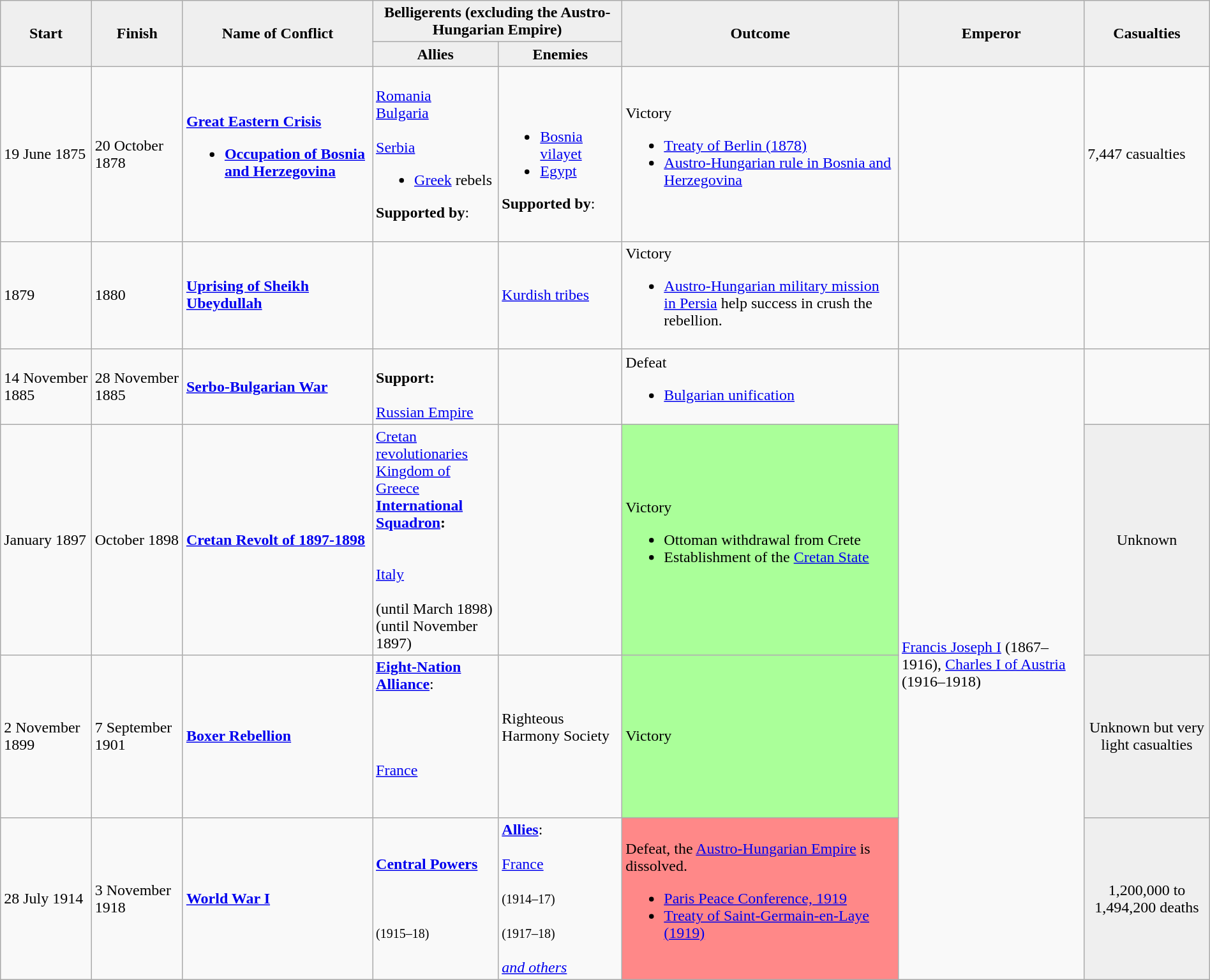<table class="wikitable sortable" width="100%">
<tr>
<th rowspan="2" style="background:#efefef;">Start</th>
<th rowspan="2" style="background:#efefef;">Finish</th>
<th rowspan="2" style="background:#efefef;">Name of Conflict</th>
<th colspan="2" style="background:#efefef;">Belligerents (excluding the Austro-Hungarian Empire)</th>
<th rowspan="2" style="background:#efefef;">Outcome</th>
<th rowspan="2" style="background:#efefef;">Emperor</th>
<th rowspan="2" style="background:#efefef;">Casualties</th>
</tr>
<tr>
<th style="background:#efefef;">Allies</th>
<th style="background:#efefef;">Enemies</th>
</tr>
<tr>
<td>19 June 1875</td>
<td>20 October 1878</td>
<td><strong><a href='#'>Great Eastern Crisis</a></strong><br><ul><li><strong><a href='#'>Occupation of Bosnia and Herzegovina</a></strong></li></ul></td>
<td><br> <a href='#'>Romania</a><br> <a href='#'>Bulgaria</a><br><br> <a href='#'>Serbia</a><br><ul><li><a href='#'>Greek</a> rebels</li></ul><strong>Supported by</strong>:<br><br></td>
<td><br><ul><li> <a href='#'>Bosnia vilayet</a></li><li> <a href='#'>Egypt</a></li></ul><strong>Supported by</strong>:<br></td>
<td>Victory<br><ul><li><a href='#'>Treaty of Berlin (1878)</a></li><li><a href='#'>Austro-Hungarian rule in Bosnia and Herzegovina</a></li></ul></td>
<td></td>
<td>7,447 casualties</td>
</tr>
<tr>
<td>1879</td>
<td>1880</td>
<td><strong><a href='#'>Uprising of Sheikh Ubeydullah</a></strong></td>
<td><br></td>
<td><a href='#'>Kurdish tribes</a></td>
<td>Victory<br><ul><li><a href='#'>Austro-Hungarian military mission in Persia</a> help success in crush the rebellion.</li></ul></td>
<td></td>
<td></td>
</tr>
<tr>
<td>14 November 1885</td>
<td>28 November 1885</td>
<td><strong><a href='#'>Serbo-Bulgarian War</a></strong></td>
<td><br><strong>Support:</strong><br><br> <a href='#'>Russian Empire</a></td>
<td></td>
<td>Defeat<br><ul><li><a href='#'>Bulgarian unification</a></li></ul></td>
<td rowspan="4"><a href='#'>Francis Joseph I</a> (1867–1916), <a href='#'>Charles I of Austria</a> (1916–1918)</td>
<td></td>
</tr>
<tr>
<td>January 1897</td>
<td>October 1898</td>
<td><strong><a href='#'>Cretan Revolt of 1897-1898</a></strong></td>
<td> <a href='#'>Cretan revolutionaries</a> <br>  <a href='#'>Kingdom of Greece</a><br><strong><a href='#'>International Squadron</a>:</strong><br>
<br><br> <a href='#'>Italy</a><br><br> (until March 1898)<br> (until November 1897)</td>
<td></td>
<td style="Background:#AF9">Victory<br><ul><li>Ottoman withdrawal from Crete</li><li>Establishment of the <a href='#'>Cretan State</a></li></ul></td>
<td style="background:#efefef; text-align:center">Unknown</td>
</tr>
<tr>
<td>2 November 1899</td>
<td>7 September 1901</td>
<td><strong><a href='#'>Boxer Rebellion</a></strong></td>
<td><strong><a href='#'>Eight-Nation Alliance</a></strong>:<br><br><br>
<br>
<br>
 <a href='#'>France</a><br>
<br>
<br>
</td>
<td> Righteous Harmony Society<br><br></td>
<td style="Background:#AF9">Victory</td>
<td style="background:#efefef; text-align:center">Unknown but very light casualties</td>
</tr>
<tr>
<td>28 July 1914</td>
<td>3 November 1918</td>
<td><strong><a href='#'>World War I</a></strong></td>
<td><strong><a href='#'>Central Powers</a></strong><br><br>
<br>
<br>
 <small>(1915–18)</small></td>
<td><strong><a href='#'>Allies</a></strong>:<br><br> <a href='#'>France</a><br>
<br>
 <small>(1914–17)</small><br>
<br>
 <small>(1917–18)</small><br>
<br>
<a href='#'><em>and others</em></a></td>
<td style="background:#F88">Defeat, the <a href='#'>Austro-Hungarian Empire</a> is dissolved.<br><ul><li><a href='#'>Paris Peace Conference, 1919</a></li><li><a href='#'>Treaty of Saint-Germain-en-Laye (1919)</a></li></ul></td>
<td style="background:#efefef; text-align:center">1,200,000 to 1,494,200 deaths</td>
</tr>
</table>
